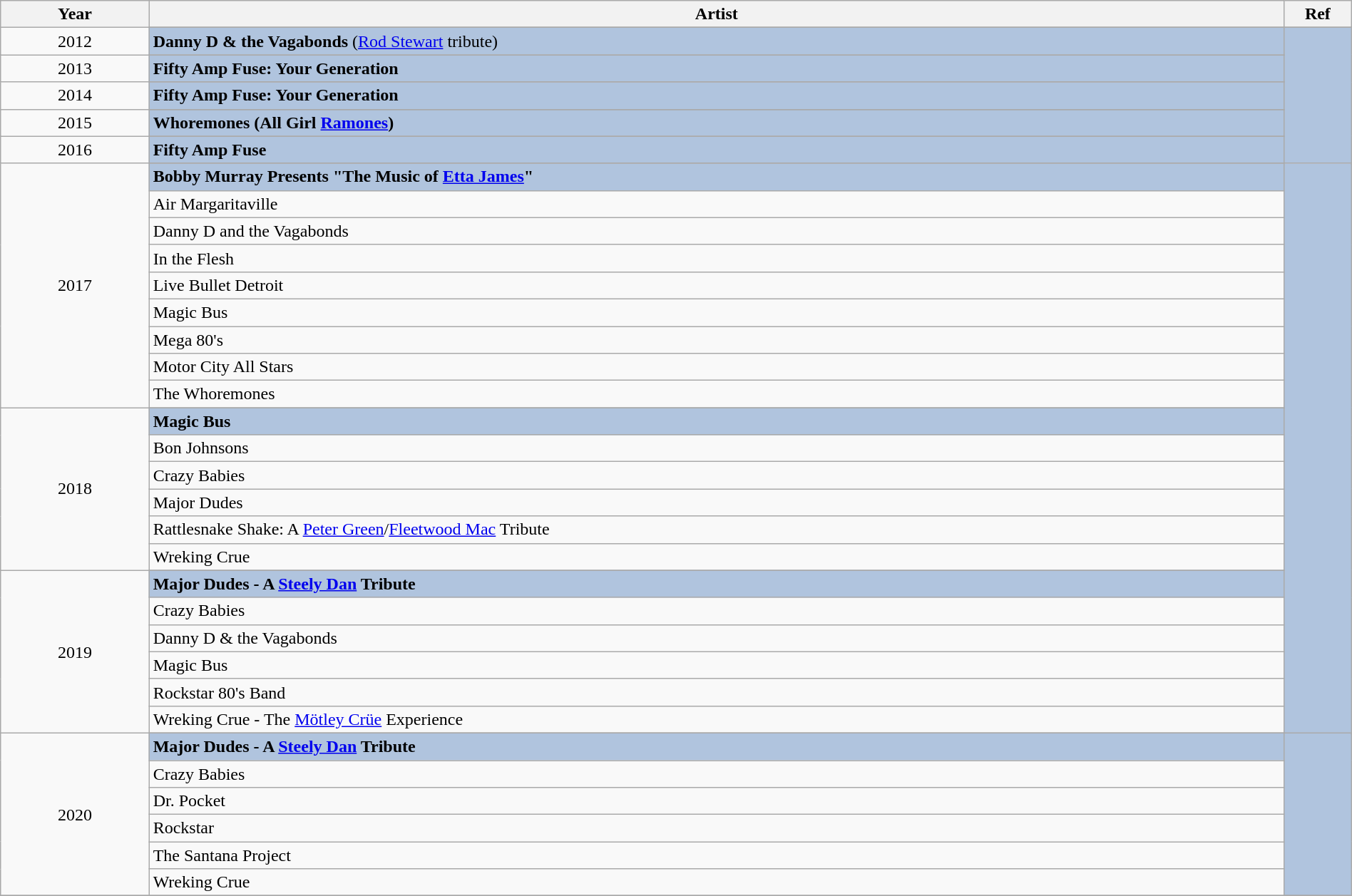<table class="wikitable" style="width:100%;">
<tr>
<th style="width:11%;">Year</th>
<th style="width:84%;">Artist</th>
<th style="width:5%;">Ref</th>
</tr>
<tr>
<td rowspan="2" align="center">2012</td>
</tr>
<tr style="background:#B0C4DE">
<td><strong>Danny D & the Vagabonds</strong> (<a href='#'>Rod Stewart</a> tribute)</td>
<td rowspan="10" align="center"></td>
</tr>
<tr>
<td rowspan="2" align="center">2013</td>
</tr>
<tr style="background:#B0C4DE">
<td><strong>Fifty Amp Fuse: Your Generation</strong></td>
</tr>
<tr>
<td rowspan="2" align="center">2014</td>
</tr>
<tr style="background:#B0C4DE">
<td><strong>Fifty Amp Fuse: Your Generation</strong></td>
</tr>
<tr>
<td rowspan="2" align="center">2015</td>
</tr>
<tr style="background:#B0C4DE">
<td><strong>Whoremones (All Girl <a href='#'>Ramones</a>)</strong></td>
</tr>
<tr>
<td rowspan="2" align="center">2016</td>
</tr>
<tr style="background:#B0C4DE">
<td><strong>Fifty Amp Fuse</strong></td>
</tr>
<tr>
<td rowspan="10" align="center">2017</td>
</tr>
<tr style="background:#B0C4DE">
<td><strong>Bobby Murray Presents "The Music of <a href='#'>Etta James</a>"</strong></td>
<td rowspan="24" align="center"></td>
</tr>
<tr>
<td>Air Margaritaville</td>
</tr>
<tr>
<td>Danny D and the Vagabonds</td>
</tr>
<tr>
<td>In the Flesh</td>
</tr>
<tr>
<td>Live Bullet Detroit</td>
</tr>
<tr>
<td>Magic Bus</td>
</tr>
<tr>
<td>Mega 80's</td>
</tr>
<tr>
<td>Motor City All Stars</td>
</tr>
<tr>
<td>The Whoremones</td>
</tr>
<tr>
<td rowspan="7" align="center">2018</td>
</tr>
<tr style="background:#B0C4DE">
<td><strong>Magic Bus</strong></td>
</tr>
<tr>
<td>Bon Johnsons</td>
</tr>
<tr>
<td>Crazy Babies</td>
</tr>
<tr>
<td>Major Dudes</td>
</tr>
<tr>
<td>Rattlesnake Shake: A <a href='#'>Peter Green</a>/<a href='#'>Fleetwood Mac</a> Tribute</td>
</tr>
<tr>
<td>Wreking Crue</td>
</tr>
<tr>
<td rowspan="7" align="center">2019</td>
</tr>
<tr style="background:#B0C4DE">
<td><strong>Major Dudes - A <a href='#'>Steely Dan</a> Tribute</strong></td>
</tr>
<tr>
<td>Crazy Babies</td>
</tr>
<tr>
<td>Danny D & the Vagabonds</td>
</tr>
<tr>
<td>Magic Bus</td>
</tr>
<tr>
<td>Rockstar 80's Band</td>
</tr>
<tr>
<td>Wreking Crue - The <a href='#'>Mötley Crüe</a> Experience</td>
</tr>
<tr>
<td rowspan="7" align="center">2020</td>
</tr>
<tr style="background:#B0C4DE">
<td><strong>Major Dudes - A <a href='#'>Steely Dan</a> Tribute</strong></td>
<td rowspan="6" align="center"></td>
</tr>
<tr>
<td>Crazy Babies</td>
</tr>
<tr>
<td>Dr. Pocket</td>
</tr>
<tr>
<td>Rockstar</td>
</tr>
<tr>
<td>The Santana Project</td>
</tr>
<tr>
<td>Wreking Crue</td>
</tr>
<tr>
</tr>
</table>
